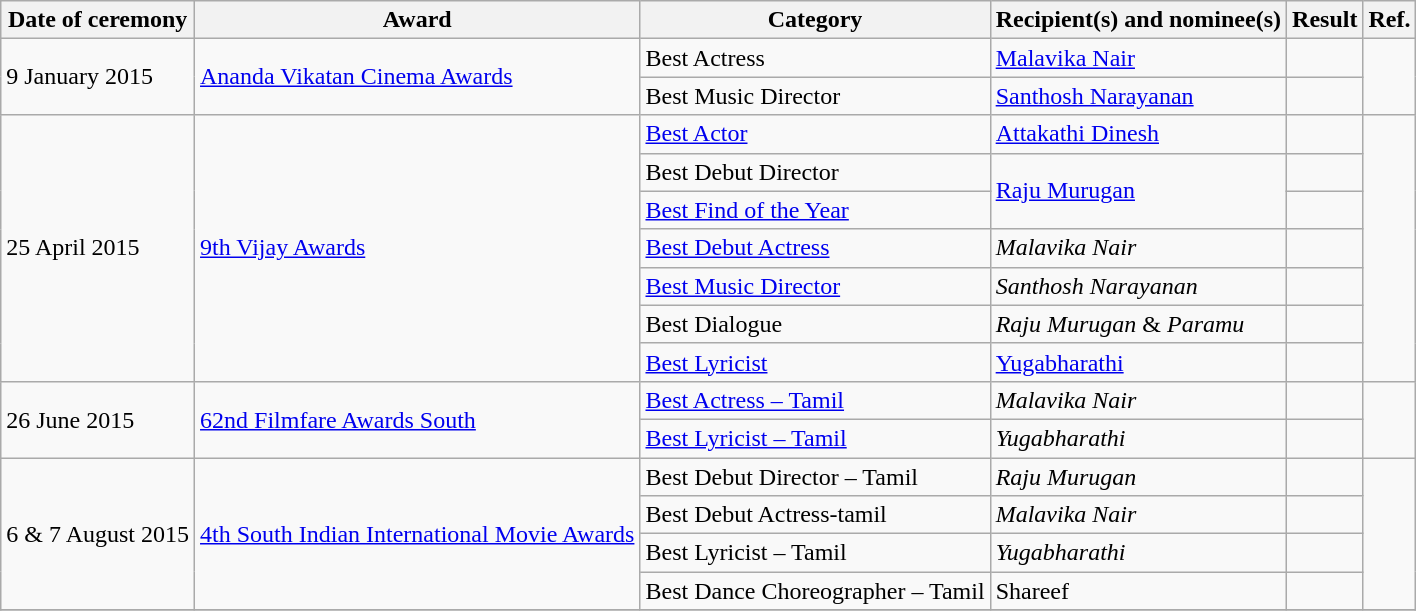<table class="wikitable sortable">
<tr>
<th>Date of ceremony</th>
<th>Award</th>
<th>Category</th>
<th>Recipient(s) and nominee(s)</th>
<th>Result</th>
<th>Ref.</th>
</tr>
<tr>
<td rowspan="2">9 January 2015</td>
<td rowspan="2"><a href='#'>Ananda Vikatan Cinema Awards</a></td>
<td>Best Actress</td>
<td><a href='#'>Malavika Nair</a></td>
<td></td>
<td rowspan="2"></td>
</tr>
<tr>
<td>Best Music Director</td>
<td><a href='#'>Santhosh Narayanan</a></td>
<td></td>
</tr>
<tr>
<td rowspan="7">25 April 2015</td>
<td rowspan="7"><a href='#'>9th Vijay Awards</a></td>
<td><a href='#'>Best Actor</a></td>
<td><a href='#'>Attakathi Dinesh</a></td>
<td></td>
<td rowspan="7"></td>
</tr>
<tr>
<td>Best Debut Director</td>
<td rowspan="2"><a href='#'>Raju Murugan</a></td>
<td></td>
</tr>
<tr>
<td><a href='#'>Best Find of the Year</a></td>
<td></td>
</tr>
<tr>
<td><a href='#'>Best Debut Actress</a></td>
<td><em>Malavika Nair</em></td>
<td></td>
</tr>
<tr>
<td><a href='#'>Best Music Director</a></td>
<td><em>Santhosh Narayanan</em></td>
<td></td>
</tr>
<tr>
<td>Best Dialogue</td>
<td><em>Raju Murugan</em> & <em>Paramu</em></td>
<td></td>
</tr>
<tr>
<td><a href='#'>Best Lyricist</a></td>
<td><a href='#'>Yugabharathi</a></td>
<td></td>
</tr>
<tr>
<td rowspan="2">26 June 2015</td>
<td rowspan="2"><a href='#'>62nd Filmfare Awards South</a></td>
<td><a href='#'>Best Actress – Tamil</a></td>
<td><em>Malavika Nair</em></td>
<td></td>
<td rowspan="2"></td>
</tr>
<tr>
<td><a href='#'>Best Lyricist – Tamil</a></td>
<td><em>Yugabharathi</em></td>
<td></td>
</tr>
<tr>
<td rowspan="4">6 & 7 August 2015</td>
<td rowspan="4"><a href='#'>4th South Indian International Movie Awards</a></td>
<td>Best Debut Director – Tamil</td>
<td><em>Raju Murugan</em></td>
<td></td>
<td rowspan="4"></td>
</tr>
<tr>
<td>Best Debut Actress-tamil</td>
<td><em>Malavika Nair</em></td>
<td></td>
</tr>
<tr>
<td>Best Lyricist – Tamil</td>
<td><em>Yugabharathi</em></td>
<td></td>
</tr>
<tr>
<td>Best Dance Choreographer – Tamil</td>
<td>Shareef</td>
<td></td>
</tr>
<tr>
</tr>
</table>
